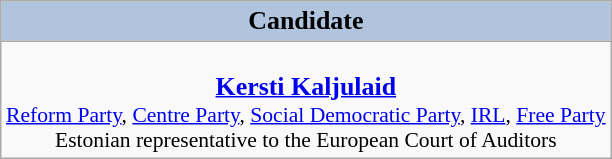<table class="wikitable" style="float:right; margin-top:2px; margin-left:5px; font-size:90%;">
<tr>
<th style="background-color:#B0C4DE;"><big>Candidate</big></th>
</tr>
<tr>
<td style="vertical-align:top; text-align:center;"><br><big><strong><a href='#'>Kersti Kaljulaid</a></strong></big><br><a href='#'>Reform Party</a>, <a href='#'>Centre Party</a>, <a href='#'>Social Democratic Party</a>, <a href='#'>IRL</a>, <a href='#'>Free Party</a><br>Estonian representative to the European Court of Auditors</td>
</tr>
</table>
